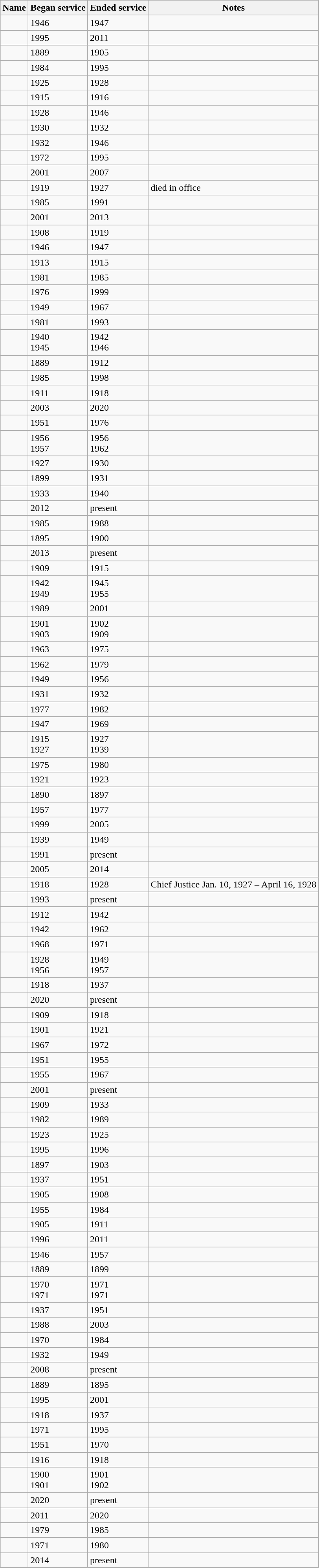<table class="wikitable sortable">
<tr>
<th>Name</th>
<th>Began service</th>
<th>Ended service</th>
<th>Notes</th>
</tr>
<tr>
<td></td>
<td>1946</td>
<td>1947</td>
<td></td>
</tr>
<tr>
<td></td>
<td>1995</td>
<td>2011</td>
<td></td>
</tr>
<tr>
<td></td>
<td>1889</td>
<td>1905</td>
<td></td>
</tr>
<tr>
<td></td>
<td>1984</td>
<td>1995</td>
<td></td>
</tr>
<tr>
<td></td>
<td>1925</td>
<td>1928</td>
<td></td>
</tr>
<tr>
<td></td>
<td>1915</td>
<td>1916</td>
<td></td>
</tr>
<tr>
<td></td>
<td>1928</td>
<td>1946</td>
<td></td>
</tr>
<tr>
<td></td>
<td>1930</td>
<td>1932</td>
<td></td>
</tr>
<tr>
<td></td>
<td>1932</td>
<td>1946</td>
<td></td>
</tr>
<tr>
<td></td>
<td>1972</td>
<td>1995</td>
<td></td>
</tr>
<tr>
<td></td>
<td>2001</td>
<td>2007</td>
<td></td>
</tr>
<tr>
<td></td>
<td>1919</td>
<td>1927</td>
<td>died in office</td>
</tr>
<tr>
<td></td>
<td>1985</td>
<td>1991</td>
<td></td>
</tr>
<tr>
<td></td>
<td>2001</td>
<td>2013</td>
<td></td>
</tr>
<tr>
<td></td>
<td>1908</td>
<td>1919</td>
<td></td>
</tr>
<tr>
<td></td>
<td>1946</td>
<td>1947</td>
<td></td>
</tr>
<tr>
<td></td>
<td>1913</td>
<td>1915</td>
<td></td>
</tr>
<tr>
<td></td>
<td>1981</td>
<td>1985</td>
<td></td>
</tr>
<tr>
<td></td>
<td>1976</td>
<td>1999</td>
<td></td>
</tr>
<tr>
<td></td>
<td>1949</td>
<td>1967</td>
<td></td>
</tr>
<tr>
<td></td>
<td>1981</td>
<td>1993</td>
<td></td>
</tr>
<tr>
<td></td>
<td>1940<br>1945</td>
<td>1942<br>1946</td>
<td></td>
</tr>
<tr>
<td></td>
<td>1889</td>
<td>1912</td>
<td></td>
</tr>
<tr>
<td></td>
<td>1985</td>
<td>1998</td>
<td></td>
</tr>
<tr>
<td></td>
<td>1911</td>
<td>1918</td>
<td></td>
</tr>
<tr>
<td></td>
<td>2003</td>
<td>2020</td>
<td></td>
</tr>
<tr>
<td></td>
<td>1951</td>
<td>1976</td>
<td></td>
</tr>
<tr>
<td></td>
<td>1956<br>1957</td>
<td>1956<br>1962</td>
<td></td>
</tr>
<tr>
<td></td>
<td>1927</td>
<td>1930</td>
<td></td>
</tr>
<tr>
<td></td>
<td>1899</td>
<td>1931</td>
<td></td>
</tr>
<tr>
<td></td>
<td>1933</td>
<td>1940</td>
<td></td>
</tr>
<tr>
<td></td>
<td>2012</td>
<td>present</td>
<td></td>
</tr>
<tr>
<td></td>
<td>1985</td>
<td>1988</td>
<td></td>
</tr>
<tr>
<td></td>
<td>1895</td>
<td>1900</td>
<td></td>
</tr>
<tr>
<td></td>
<td>2013</td>
<td>present</td>
<td></td>
</tr>
<tr>
<td></td>
<td>1909</td>
<td>1915</td>
<td></td>
</tr>
<tr>
<td></td>
<td>1942<br>1949</td>
<td>1945<br>1955</td>
<td></td>
</tr>
<tr>
<td></td>
<td>1989</td>
<td>2001</td>
<td></td>
</tr>
<tr>
<td></td>
<td>1901<br>1903</td>
<td>1902<br>1909</td>
<td></td>
</tr>
<tr>
<td></td>
<td>1963</td>
<td>1975</td>
<td></td>
</tr>
<tr>
<td></td>
<td>1962</td>
<td>1979</td>
<td></td>
</tr>
<tr>
<td></td>
<td>1949</td>
<td>1956</td>
<td></td>
</tr>
<tr>
<td></td>
<td>1931</td>
<td>1932</td>
<td></td>
</tr>
<tr>
<td></td>
<td>1977</td>
<td>1982</td>
<td></td>
</tr>
<tr>
<td></td>
<td>1947</td>
<td>1969</td>
<td></td>
</tr>
<tr>
<td></td>
<td>1915<br>1927</td>
<td>1927<br>1939</td>
<td></td>
</tr>
<tr>
<td></td>
<td>1975</td>
<td>1980</td>
<td></td>
</tr>
<tr>
<td></td>
<td>1921</td>
<td>1923</td>
<td></td>
</tr>
<tr>
<td></td>
<td>1890</td>
<td>1897</td>
<td></td>
</tr>
<tr>
<td></td>
<td>1957</td>
<td>1977</td>
<td></td>
</tr>
<tr>
<td></td>
<td>1999</td>
<td>2005</td>
<td></td>
</tr>
<tr>
<td></td>
<td>1939</td>
<td>1949</td>
<td></td>
</tr>
<tr>
<td></td>
<td>1991</td>
<td>present</td>
<td></td>
</tr>
<tr>
<td></td>
<td>2005</td>
<td>2014</td>
<td></td>
</tr>
<tr>
<td></td>
<td>1918</td>
<td>1928</td>
<td>Chief Justice Jan. 10, 1927 – April 16, 1928</td>
</tr>
<tr>
<td></td>
<td>1993</td>
<td>present</td>
<td></td>
</tr>
<tr>
<td></td>
<td>1912</td>
<td>1942</td>
<td></td>
</tr>
<tr>
<td></td>
<td>1942</td>
<td>1962</td>
<td></td>
</tr>
<tr>
<td></td>
<td>1968</td>
<td>1971</td>
<td></td>
</tr>
<tr>
<td></td>
<td>1928<br>1956</td>
<td>1949<br>1957</td>
<td></td>
</tr>
<tr>
<td></td>
<td>1918</td>
<td>1937</td>
<td></td>
</tr>
<tr>
<td></td>
<td>2020</td>
<td>present</td>
<td></td>
</tr>
<tr>
<td></td>
<td>1909</td>
<td>1918</td>
<td></td>
</tr>
<tr>
<td></td>
<td>1901</td>
<td>1921</td>
<td></td>
</tr>
<tr>
<td></td>
<td>1967</td>
<td>1972</td>
<td></td>
</tr>
<tr>
<td></td>
<td>1951</td>
<td>1955</td>
<td></td>
</tr>
<tr>
<td></td>
<td>1955</td>
<td>1967</td>
<td></td>
</tr>
<tr>
<td></td>
<td>2001</td>
<td>present</td>
<td></td>
</tr>
<tr>
<td></td>
<td>1909</td>
<td>1933</td>
<td></td>
</tr>
<tr>
<td></td>
<td>1982</td>
<td>1989</td>
<td></td>
</tr>
<tr>
<td></td>
<td>1923</td>
<td>1925</td>
<td></td>
</tr>
<tr>
<td></td>
<td>1995</td>
<td>1996</td>
<td></td>
</tr>
<tr>
<td></td>
<td>1897</td>
<td>1903</td>
<td></td>
</tr>
<tr>
<td></td>
<td>1937</td>
<td>1951</td>
<td></td>
</tr>
<tr>
<td></td>
<td>1905</td>
<td>1908</td>
<td></td>
</tr>
<tr>
<td></td>
<td>1955</td>
<td>1984</td>
<td></td>
</tr>
<tr>
<td></td>
<td>1905</td>
<td>1911</td>
<td></td>
</tr>
<tr>
<td></td>
<td>1996</td>
<td>2011</td>
<td></td>
</tr>
<tr>
<td></td>
<td>1946</td>
<td>1957</td>
<td></td>
</tr>
<tr>
<td></td>
<td>1889</td>
<td>1899</td>
<td></td>
</tr>
<tr>
<td></td>
<td>1970<br>1971</td>
<td>1971<br>1971</td>
<td></td>
</tr>
<tr>
<td></td>
<td>1937</td>
<td>1951</td>
<td></td>
</tr>
<tr>
<td></td>
<td>1988</td>
<td>2003</td>
<td></td>
</tr>
<tr>
<td></td>
<td>1970</td>
<td>1984</td>
<td></td>
</tr>
<tr>
<td></td>
<td>1932</td>
<td>1949</td>
<td></td>
</tr>
<tr>
<td></td>
<td>2008</td>
<td>present</td>
<td></td>
</tr>
<tr>
<td></td>
<td>1889</td>
<td>1895</td>
<td></td>
</tr>
<tr>
<td></td>
<td>1995</td>
<td>2001</td>
<td></td>
</tr>
<tr>
<td></td>
<td>1918</td>
<td>1937</td>
<td></td>
</tr>
<tr>
<td></td>
<td>1971</td>
<td>1995</td>
<td></td>
</tr>
<tr>
<td></td>
<td>1951</td>
<td>1970</td>
<td></td>
</tr>
<tr>
<td></td>
<td>1916</td>
<td>1918</td>
<td></td>
</tr>
<tr>
<td></td>
<td>1900<br>1901</td>
<td>1901<br>1902</td>
<td></td>
</tr>
<tr>
<td></td>
<td>2020</td>
<td>present</td>
<td></td>
</tr>
<tr>
<td></td>
<td>2011</td>
<td>2020</td>
<td></td>
</tr>
<tr>
<td></td>
<td>1979</td>
<td>1985</td>
<td></td>
</tr>
<tr>
<td></td>
<td>1971</td>
<td>1980</td>
<td></td>
</tr>
<tr>
<td></td>
<td>2014</td>
<td>present</td>
<td></td>
</tr>
</table>
